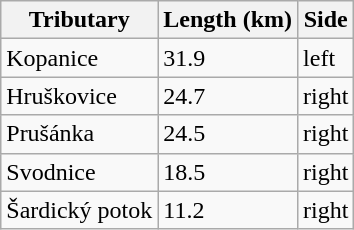<table class="wikitable">
<tr>
<th>Tributary</th>
<th>Length (km)</th>
<th>Side</th>
</tr>
<tr>
<td>Kopanice</td>
<td>31.9</td>
<td>left</td>
</tr>
<tr>
<td>Hruškovice</td>
<td>24.7</td>
<td>right</td>
</tr>
<tr>
<td>Prušánka</td>
<td>24.5</td>
<td>right</td>
</tr>
<tr>
<td>Svodnice</td>
<td>18.5</td>
<td>right</td>
</tr>
<tr>
<td>Šardický potok</td>
<td>11.2</td>
<td>right</td>
</tr>
</table>
